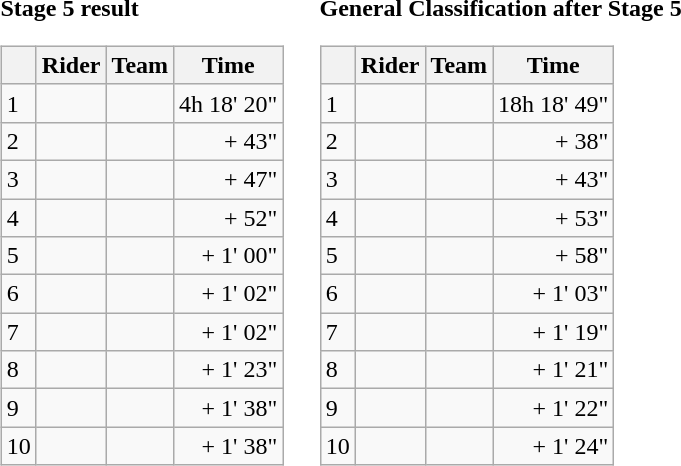<table>
<tr>
<td><strong>Stage 5 result</strong><br><table class="wikitable">
<tr>
<th></th>
<th>Rider</th>
<th>Team</th>
<th>Time</th>
</tr>
<tr>
<td>1</td>
<td></td>
<td></td>
<td align="right">4h 18' 20"</td>
</tr>
<tr>
<td>2</td>
<td></td>
<td></td>
<td align="right">+ 43"</td>
</tr>
<tr>
<td>3</td>
<td></td>
<td></td>
<td align="right">+ 47"</td>
</tr>
<tr>
<td>4</td>
<td></td>
<td></td>
<td align="right">+ 52"</td>
</tr>
<tr>
<td>5</td>
<td></td>
<td></td>
<td align="right">+ 1' 00"</td>
</tr>
<tr>
<td>6</td>
<td></td>
<td></td>
<td align="right">+ 1' 02"</td>
</tr>
<tr>
<td>7</td>
<td></td>
<td></td>
<td align="right">+ 1' 02"</td>
</tr>
<tr>
<td>8</td>
<td></td>
<td></td>
<td align="right">+ 1' 23"</td>
</tr>
<tr>
<td>9</td>
<td> </td>
<td></td>
<td align="right">+ 1' 38"</td>
</tr>
<tr>
<td>10</td>
<td></td>
<td></td>
<td align="right">+ 1' 38"</td>
</tr>
</table>
</td>
<td></td>
<td><strong>General Classification after Stage 5</strong><br><table class="wikitable">
<tr>
<th></th>
<th>Rider</th>
<th>Team</th>
<th>Time</th>
</tr>
<tr>
<td>1</td>
<td> </td>
<td></td>
<td align="right">18h 18' 49"</td>
</tr>
<tr>
<td>2</td>
<td></td>
<td></td>
<td align="right">+ 38"</td>
</tr>
<tr>
<td>3</td>
<td></td>
<td></td>
<td align="right">+ 43"</td>
</tr>
<tr>
<td>4</td>
<td></td>
<td></td>
<td align="right">+ 53"</td>
</tr>
<tr>
<td>5</td>
<td> </td>
<td></td>
<td align="right">+ 58"</td>
</tr>
<tr>
<td>6</td>
<td></td>
<td></td>
<td align="right">+ 1' 03"</td>
</tr>
<tr>
<td>7</td>
<td></td>
<td></td>
<td align="right">+ 1' 19"</td>
</tr>
<tr>
<td>8</td>
<td></td>
<td></td>
<td align="right">+ 1' 21"</td>
</tr>
<tr>
<td>9</td>
<td></td>
<td></td>
<td align="right">+ 1' 22"</td>
</tr>
<tr>
<td>10</td>
<td></td>
<td></td>
<td align="right">+ 1' 24"</td>
</tr>
</table>
</td>
</tr>
</table>
